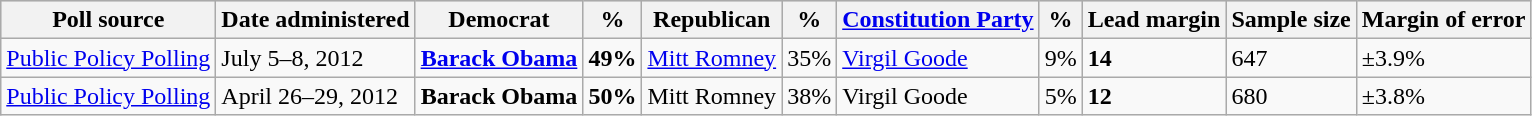<table class="wikitable">
<tr style="background:lightgrey;">
<th>Poll source</th>
<th>Date administered</th>
<th>Democrat</th>
<th>%</th>
<th>Republican</th>
<th>%</th>
<th><a href='#'>Constitution Party</a></th>
<th>%</th>
<th>Lead margin</th>
<th>Sample size</th>
<th>Margin of error</th>
</tr>
<tr>
<td><a href='#'>Public Policy Polling</a></td>
<td>July 5–8, 2012</td>
<td><strong><a href='#'>Barack Obama</a></strong></td>
<td><strong>49%</strong></td>
<td><a href='#'>Mitt Romney</a></td>
<td align=center>35%</td>
<td><a href='#'>Virgil Goode</a></td>
<td align=center>9%</td>
<td><strong>14</strong></td>
<td>647</td>
<td>±3.9%</td>
</tr>
<tr>
<td><a href='#'>Public Policy Polling</a></td>
<td>April 26–29, 2012</td>
<td><strong>Barack Obama</strong></td>
<td><strong>50%</strong></td>
<td>Mitt Romney</td>
<td align=center>38%</td>
<td>Virgil Goode</td>
<td align=center>5%</td>
<td><strong>12</strong></td>
<td>680</td>
<td>±3.8%</td>
</tr>
</table>
